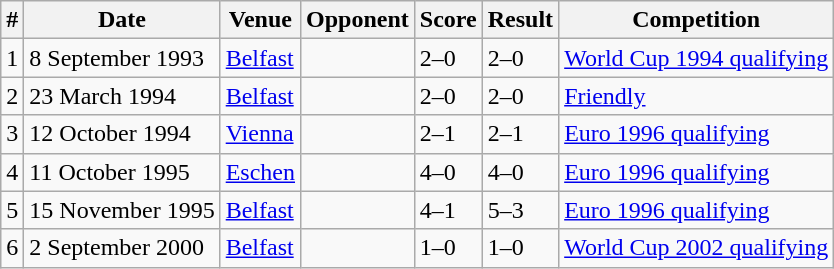<table class="wikitable">
<tr>
<th>#</th>
<th>Date</th>
<th>Venue</th>
<th>Opponent</th>
<th>Score</th>
<th>Result</th>
<th>Competition</th>
</tr>
<tr>
<td>1</td>
<td>8 September 1993</td>
<td><a href='#'>Belfast</a></td>
<td></td>
<td>2–0</td>
<td>2–0</td>
<td><a href='#'>World Cup 1994 qualifying</a></td>
</tr>
<tr>
<td>2</td>
<td>23 March 1994</td>
<td><a href='#'>Belfast</a></td>
<td></td>
<td>2–0</td>
<td>2–0</td>
<td><a href='#'>Friendly</a></td>
</tr>
<tr>
<td>3</td>
<td>12 October 1994</td>
<td><a href='#'>Vienna</a></td>
<td></td>
<td>2–1</td>
<td>2–1</td>
<td><a href='#'>Euro 1996 qualifying</a></td>
</tr>
<tr>
<td>4</td>
<td>11 October 1995</td>
<td><a href='#'>Eschen</a></td>
<td></td>
<td>4–0</td>
<td>4–0</td>
<td><a href='#'>Euro 1996 qualifying</a></td>
</tr>
<tr>
<td>5</td>
<td>15 November 1995</td>
<td><a href='#'>Belfast</a></td>
<td></td>
<td>4–1</td>
<td>5–3</td>
<td><a href='#'>Euro 1996 qualifying</a></td>
</tr>
<tr>
<td>6</td>
<td>2 September 2000</td>
<td><a href='#'>Belfast</a></td>
<td></td>
<td>1–0</td>
<td>1–0</td>
<td><a href='#'>World Cup 2002 qualifying</a></td>
</tr>
</table>
